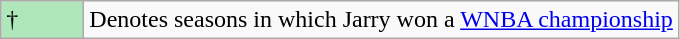<table class="wikitable">
<tr>
<td style="background:#afe6ba; width:3em;">†</td>
<td>Denotes seasons in which Jarry won a <a href='#'>WNBA championship</a></td>
</tr>
</table>
